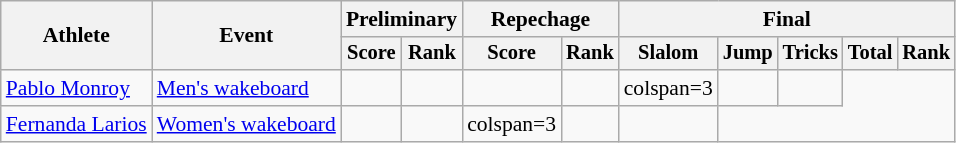<table class=wikitable style=font-size:90%;text-align:center>
<tr>
<th rowspan=2>Athlete</th>
<th rowspan=2>Event</th>
<th colspan=2>Preliminary</th>
<th colspan=2>Repechage</th>
<th colspan=5>Final</th>
</tr>
<tr style=font-size:95%>
<th>Score</th>
<th>Rank</th>
<th>Score</th>
<th>Rank</th>
<th>Slalom</th>
<th>Jump</th>
<th>Tricks</th>
<th>Total</th>
<th>Rank</th>
</tr>
<tr>
<td align=left><a href='#'>Pablo Monroy</a></td>
<td align=left><a href='#'>Men's wakeboard</a></td>
<td></td>
<td></td>
<td></td>
<td></td>
<td>colspan=3 </td>
<td></td>
<td></td>
</tr>
<tr>
<td align=left><a href='#'>Fernanda Larios</a></td>
<td align=left><a href='#'>Women's wakeboard</a></td>
<td></td>
<td></td>
<td>colspan=3 </td>
<td></td>
<td></td>
</tr>
</table>
